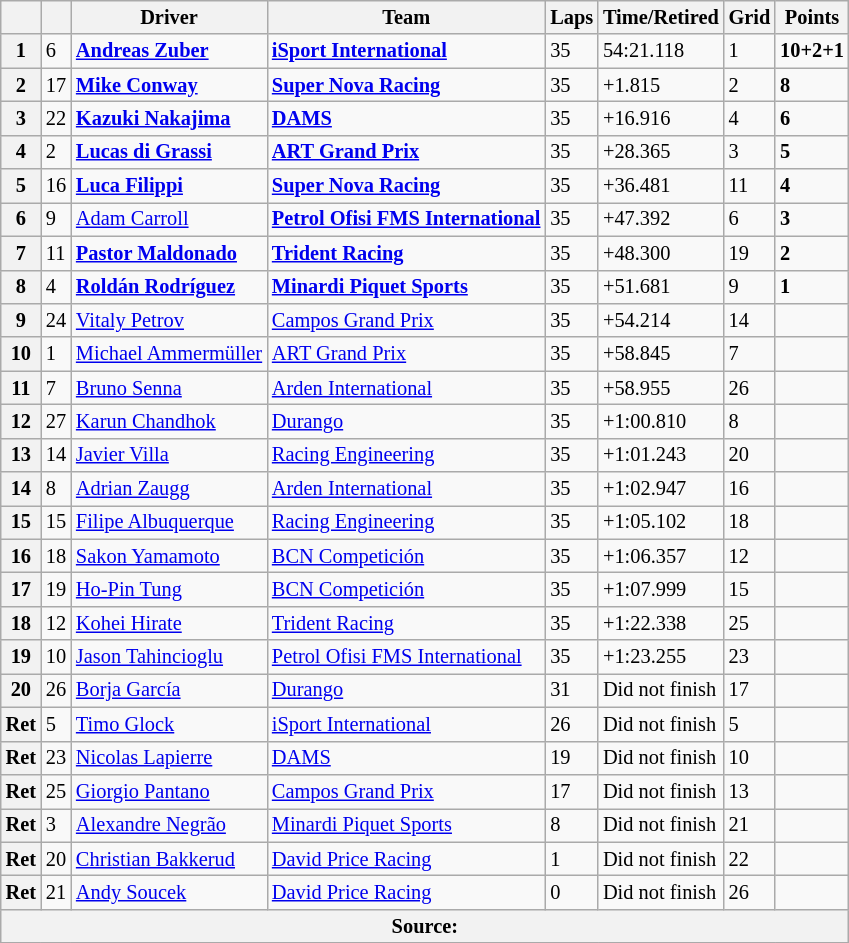<table class="wikitable" style="font-size:85%">
<tr>
<th></th>
<th></th>
<th>Driver</th>
<th>Team</th>
<th>Laps</th>
<th>Time/Retired</th>
<th>Grid</th>
<th>Points</th>
</tr>
<tr>
<th>1</th>
<td>6</td>
<td> <strong><a href='#'>Andreas Zuber</a></strong></td>
<td><strong><a href='#'>iSport International</a></strong></td>
<td>35</td>
<td>54:21.118</td>
<td>1</td>
<td><strong>10+2+1</strong></td>
</tr>
<tr>
<th>2</th>
<td>17</td>
<td> <strong><a href='#'>Mike Conway</a></strong></td>
<td><strong><a href='#'>Super Nova Racing</a></strong></td>
<td>35</td>
<td>+1.815</td>
<td>2</td>
<td><strong>8</strong></td>
</tr>
<tr>
<th>3</th>
<td>22</td>
<td> <strong><a href='#'>Kazuki Nakajima</a></strong></td>
<td><strong><a href='#'>DAMS</a></strong></td>
<td>35</td>
<td>+16.916</td>
<td>4</td>
<td><strong>6</strong></td>
</tr>
<tr>
<th>4</th>
<td>2</td>
<td> <strong><a href='#'>Lucas di Grassi</a></strong></td>
<td><strong><a href='#'>ART Grand Prix</a></strong></td>
<td>35</td>
<td>+28.365</td>
<td>3</td>
<td><strong>5</strong></td>
</tr>
<tr>
<th>5</th>
<td>16</td>
<td> <strong><a href='#'>Luca Filippi</a></strong></td>
<td><strong><a href='#'>Super Nova Racing</a></strong></td>
<td>35</td>
<td>+36.481</td>
<td>11</td>
<td><strong>4</strong></td>
</tr>
<tr>
<th>6</th>
<td>9</td>
<td> <a href='#'>Adam Carroll</a></td>
<td><strong><a href='#'>Petrol Ofisi FMS International</a></strong></td>
<td>35</td>
<td>+47.392</td>
<td>6</td>
<td><strong>3</strong></td>
</tr>
<tr>
<th>7</th>
<td>11</td>
<td> <strong><a href='#'>Pastor Maldonado</a></strong></td>
<td><strong><a href='#'>Trident Racing</a></strong></td>
<td>35</td>
<td>+48.300</td>
<td>19</td>
<td><strong>2</strong></td>
</tr>
<tr>
<th>8</th>
<td>4</td>
<td> <strong><a href='#'>Roldán Rodríguez</a></strong></td>
<td><strong><a href='#'>Minardi Piquet Sports</a></strong></td>
<td>35</td>
<td>+51.681</td>
<td>9</td>
<td><strong>1</strong></td>
</tr>
<tr>
<th>9</th>
<td>24</td>
<td> <a href='#'>Vitaly Petrov</a></td>
<td><a href='#'>Campos Grand Prix</a></td>
<td>35</td>
<td>+54.214</td>
<td>14</td>
<td></td>
</tr>
<tr>
<th>10</th>
<td>1</td>
<td> <a href='#'>Michael Ammermüller</a></td>
<td><a href='#'>ART Grand Prix</a></td>
<td>35</td>
<td>+58.845</td>
<td>7</td>
<td></td>
</tr>
<tr>
<th>11</th>
<td>7</td>
<td> <a href='#'>Bruno Senna</a></td>
<td><a href='#'>Arden International</a></td>
<td>35</td>
<td>+58.955</td>
<td>26</td>
<td></td>
</tr>
<tr>
<th>12</th>
<td>27</td>
<td> <a href='#'>Karun Chandhok</a></td>
<td><a href='#'>Durango</a></td>
<td>35</td>
<td>+1:00.810</td>
<td>8</td>
<td></td>
</tr>
<tr>
<th>13</th>
<td>14</td>
<td> <a href='#'>Javier Villa</a></td>
<td><a href='#'>Racing Engineering</a></td>
<td>35</td>
<td>+1:01.243</td>
<td>20</td>
<td></td>
</tr>
<tr>
<th>14</th>
<td>8</td>
<td> <a href='#'>Adrian Zaugg</a></td>
<td><a href='#'>Arden International</a></td>
<td>35</td>
<td>+1:02.947</td>
<td>16</td>
<td></td>
</tr>
<tr>
<th>15</th>
<td>15</td>
<td> <a href='#'>Filipe Albuquerque</a></td>
<td><a href='#'>Racing Engineering</a></td>
<td>35</td>
<td>+1:05.102</td>
<td>18</td>
<td></td>
</tr>
<tr>
<th>16</th>
<td>18</td>
<td> <a href='#'>Sakon Yamamoto</a></td>
<td><a href='#'>BCN Competición</a></td>
<td>35</td>
<td>+1:06.357</td>
<td>12</td>
<td></td>
</tr>
<tr>
<th>17</th>
<td>19</td>
<td> <a href='#'>Ho-Pin Tung</a></td>
<td><a href='#'>BCN Competición</a></td>
<td>35</td>
<td>+1:07.999</td>
<td>15</td>
<td></td>
</tr>
<tr>
<th>18</th>
<td>12</td>
<td> <a href='#'>Kohei Hirate</a></td>
<td><a href='#'>Trident Racing</a></td>
<td>35</td>
<td>+1:22.338</td>
<td>25</td>
<td></td>
</tr>
<tr>
<th>19</th>
<td>10</td>
<td> <a href='#'>Jason Tahincioglu</a></td>
<td><a href='#'>Petrol Ofisi FMS International</a></td>
<td>35</td>
<td>+1:23.255</td>
<td>23</td>
<td></td>
</tr>
<tr>
<th>20</th>
<td>26</td>
<td> <a href='#'>Borja García</a></td>
<td><a href='#'>Durango</a></td>
<td>31</td>
<td>Did not finish</td>
<td>17</td>
<td></td>
</tr>
<tr>
<th>Ret</th>
<td>5</td>
<td> <a href='#'>Timo Glock</a></td>
<td><a href='#'>iSport International</a></td>
<td>26</td>
<td>Did not finish</td>
<td>5</td>
<td></td>
</tr>
<tr>
<th>Ret</th>
<td>23</td>
<td> <a href='#'>Nicolas Lapierre</a></td>
<td><a href='#'>DAMS</a></td>
<td>19</td>
<td>Did not finish</td>
<td>10</td>
<td></td>
</tr>
<tr>
<th>Ret</th>
<td>25</td>
<td> <a href='#'>Giorgio Pantano</a></td>
<td><a href='#'>Campos Grand Prix</a></td>
<td>17</td>
<td>Did not finish</td>
<td>13</td>
<td></td>
</tr>
<tr>
<th>Ret</th>
<td>3</td>
<td> <a href='#'>Alexandre Negrão</a></td>
<td><a href='#'>Minardi Piquet Sports</a></td>
<td>8</td>
<td>Did not finish</td>
<td>21</td>
<td></td>
</tr>
<tr>
<th>Ret</th>
<td>20</td>
<td> <a href='#'>Christian Bakkerud</a></td>
<td><a href='#'>David Price Racing</a></td>
<td>1</td>
<td>Did not finish</td>
<td>22</td>
<td></td>
</tr>
<tr>
<th>Ret</th>
<td>21</td>
<td> <a href='#'>Andy Soucek</a></td>
<td><a href='#'>David Price Racing</a></td>
<td>0</td>
<td>Did not finish</td>
<td>26</td>
<td></td>
</tr>
<tr>
<th colspan="8">Source:</th>
</tr>
<tr>
</tr>
</table>
